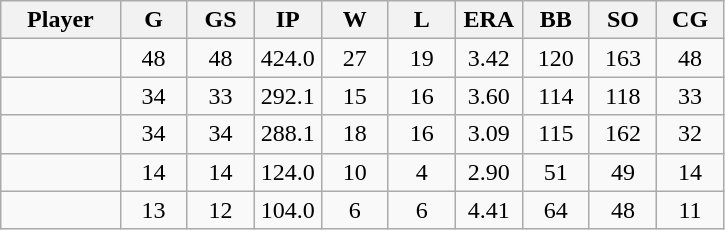<table class="wikitable sortable">
<tr>
<th bgcolor="#DDDDFF" width="16%">Player</th>
<th bgcolor="#DDDDFF" width="9%">G</th>
<th bgcolor="#DDDDFF" width="9%">GS</th>
<th bgcolor="#DDDDFF" width="9%">IP</th>
<th bgcolor="#DDDDFF" width="9%">W</th>
<th bgcolor="#DDDDFF" width="9%">L</th>
<th bgcolor="#DDDDFF" width="9%">ERA</th>
<th bgcolor="#DDDDFF" width="9%">BB</th>
<th bgcolor="#DDDDFF" width="9%">SO</th>
<th bgcolor="#DDDDFF" width="9%">CG</th>
</tr>
<tr align="center">
<td></td>
<td>48</td>
<td>48</td>
<td>424.0</td>
<td>27</td>
<td>19</td>
<td>3.42</td>
<td>120</td>
<td>163</td>
<td>48</td>
</tr>
<tr align="center">
<td></td>
<td>34</td>
<td>33</td>
<td>292.1</td>
<td>15</td>
<td>16</td>
<td>3.60</td>
<td>114</td>
<td>118</td>
<td>33</td>
</tr>
<tr align=center>
<td></td>
<td>34</td>
<td>34</td>
<td>288.1</td>
<td>18</td>
<td>16</td>
<td>3.09</td>
<td>115</td>
<td>162</td>
<td>32</td>
</tr>
<tr align="center">
<td></td>
<td>14</td>
<td>14</td>
<td>124.0</td>
<td>10</td>
<td>4</td>
<td>2.90</td>
<td>51</td>
<td>49</td>
<td>14</td>
</tr>
<tr align="center">
<td></td>
<td>13</td>
<td>12</td>
<td>104.0</td>
<td>6</td>
<td>6</td>
<td>4.41</td>
<td>64</td>
<td>48</td>
<td>11</td>
</tr>
</table>
